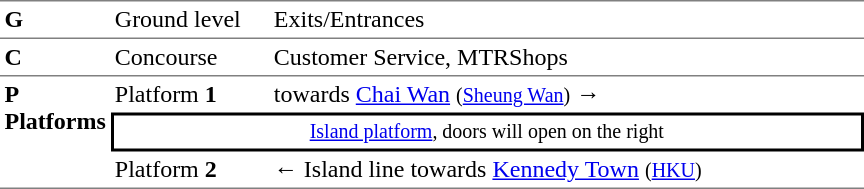<table border=0 cellspacing=0 cellpadding=3>
<tr>
<td style="border-bottom:solid 1px gray;border-top:solid 1px gray;width:50px;vertical-align:top;"><strong>G</strong></td>
<td style="border-top:solid 1px gray;border-bottom:solid 1px gray;width:100px;vertical-align:top;">Ground level</td>
<td style="border-top:solid 1px gray;border-bottom:solid 1px gray;width:390px;vertical-align:top;">Exits/Entrances</td>
</tr>
<tr>
<td style="border-bottom:solid 1px gray;vertical-align:top;"><strong>C</strong></td>
<td style="border-bottom:solid 1px gray;vertical-align:top;">Concourse</td>
<td style="border-bottom:solid 1px gray;vertical-align:top;">Customer Service, MTRShops</td>
</tr>
<tr>
<td style="border-bottom:solid 1px gray;vertical-align:top;" rowspan=3><strong>P<br>Platforms</strong></td>
<td>Platform <span><strong>1</strong></span></td>
<td>  towards <a href='#'>Chai Wan</a> <small>(<a href='#'>Sheung Wan</a>)</small> →</td>
</tr>
<tr>
<td style="border-top:solid 2px black;border-right:solid 2px black;border-left:solid 2px black;border-bottom:solid 2px black;font-size:smaller;text-align:center;" colspan=2><a href='#'>Island platform</a>, doors will open on the right</td>
</tr>
<tr>
<td style="border-bottom:solid 1px gray;">Platform <span><strong>2</strong></span></td>
<td style="border-bottom:solid 1px gray;">←  Island line towards <a href='#'>Kennedy Town</a> <small>(<a href='#'>HKU</a>)</small></td>
</tr>
</table>
